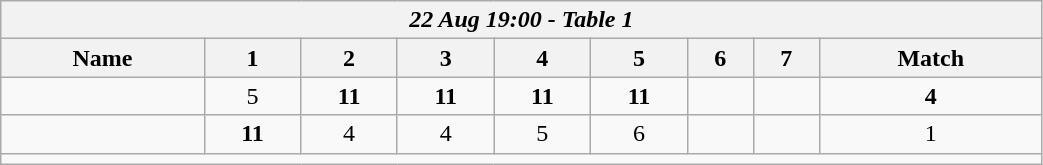<table class=wikitable style="text-align:center; width: 55%">
<tr>
<th colspan=17><em>22 Aug 19:00 - Table 1</em></th>
</tr>
<tr>
<th>Name</th>
<th>1</th>
<th>2</th>
<th>3</th>
<th>4</th>
<th>5</th>
<th>6</th>
<th>7</th>
<th>Match</th>
</tr>
<tr>
<td style="text-align:left;"><strong></strong></td>
<td>5</td>
<td><strong>11</strong></td>
<td><strong>11</strong></td>
<td><strong>11</strong></td>
<td><strong>11</strong></td>
<td></td>
<td></td>
<td><strong>4</strong></td>
</tr>
<tr>
<td style="text-align:left;"></td>
<td><strong>11</strong></td>
<td>4</td>
<td>4</td>
<td>5</td>
<td>6</td>
<td></td>
<td></td>
<td>1</td>
</tr>
<tr>
<td colspan=17></td>
</tr>
</table>
